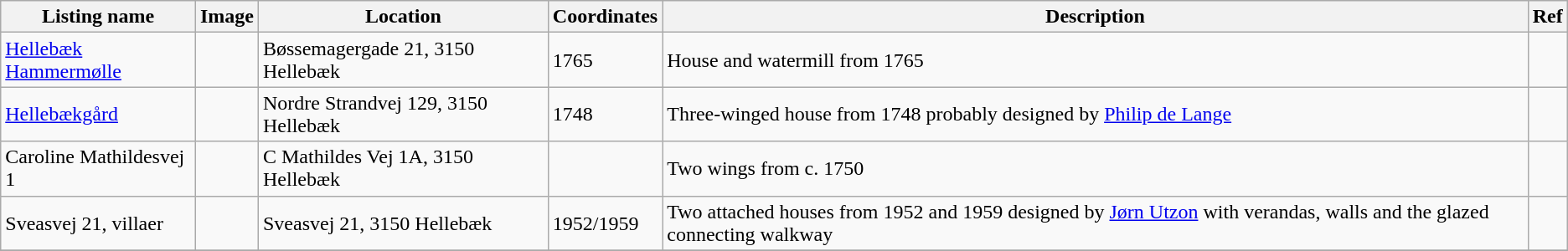<table class="wikitable sortable">
<tr>
<th>Listing name</th>
<th>Image</th>
<th>Location</th>
<th>Coordinates</th>
<th>Description</th>
<th>Ref</th>
</tr>
<tr>
<td><a href='#'>Hellebæk Hammermølle</a></td>
<td></td>
<td>Bøssemagergade 21, 3150 Hellebæk</td>
<td>1765</td>
<td>House and watermill from 1765</td>
<td></td>
</tr>
<tr>
<td><a href='#'>Hellebækgård</a></td>
<td></td>
<td>Nordre Strandvej 129, 3150 Hellebæk</td>
<td>1748</td>
<td>Three-winged house from 1748 probably designed by <a href='#'>Philip de Lange</a></td>
<td></td>
</tr>
<tr>
<td>Caroline Mathildesvej 1</td>
<td></td>
<td>C Mathildes Vej 1A, 3150 Hellebæk</td>
<td></td>
<td>Two wings from c. 1750</td>
<td></td>
</tr>
<tr>
<td>Sveasvej 21, villaer</td>
<td></td>
<td>Sveasvej 21, 3150 Hellebæk</td>
<td>1952/1959</td>
<td>Two attached houses from 1952 and 1959 designed by <a href='#'>Jørn Utzon</a> with verandas, walls and the glazed connecting walkway</td>
<td></td>
</tr>
<tr>
</tr>
</table>
